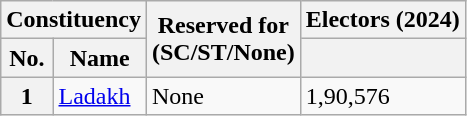<table class="wikitable sortable">
<tr>
<th scope=colgroup colspan="2">Constituency</th>
<th scope=col rowspan=2>Reserved for<br>(SC/ST/None)</th>
<th>Electors (2024)</th>
</tr>
<tr>
<th scope=col>No.</th>
<th scope=col>Name</th>
<th></th>
</tr>
<tr>
<th scope=row>1</th>
<td><a href='#'>Ladakh</a></td>
<td>None</td>
<td>1,90,576</td>
</tr>
</table>
